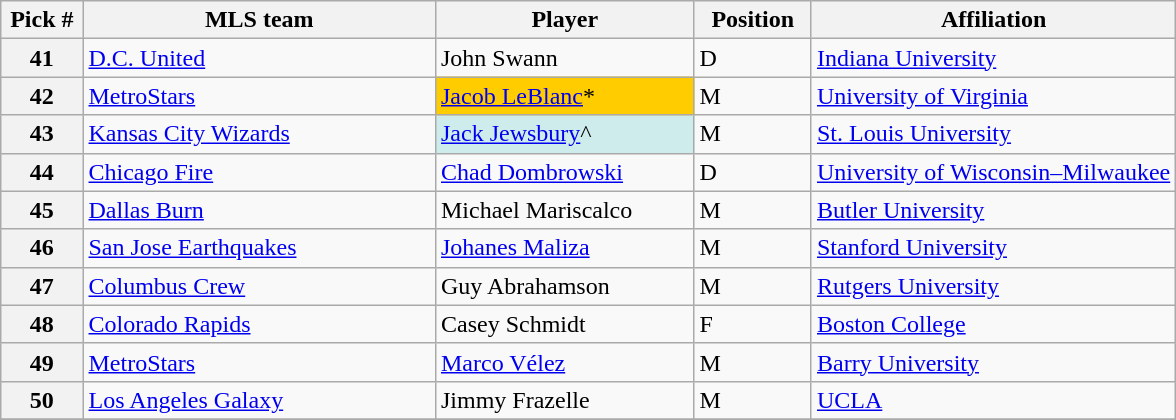<table class="wikitable sortable">
<tr>
<th width=7%>Pick #</th>
<th width=30%>MLS team</th>
<th width=22%>Player</th>
<th width=10%>Position</th>
<th>Affiliation</th>
</tr>
<tr>
<th>41</th>
<td><a href='#'>D.C. United</a></td>
<td>John Swann</td>
<td>D</td>
<td><a href='#'>Indiana University</a></td>
</tr>
<tr>
<th>42</th>
<td><a href='#'>MetroStars</a></td>
<td style="background:#FFCC00"><a href='#'>Jacob LeBlanc</a>*</td>
<td>M</td>
<td><a href='#'>University of Virginia</a></td>
</tr>
<tr>
<th>43</th>
<td><a href='#'>Kansas City Wizards</a></td>
<td style="background:#CFECEC"><a href='#'>Jack Jewsbury</a>^</td>
<td>M</td>
<td><a href='#'>St. Louis University</a></td>
</tr>
<tr>
<th>44</th>
<td><a href='#'>Chicago Fire</a></td>
<td><a href='#'>Chad Dombrowski</a></td>
<td>D</td>
<td><a href='#'>University of Wisconsin–Milwaukee</a></td>
</tr>
<tr>
<th>45</th>
<td><a href='#'>Dallas Burn</a></td>
<td>Michael Mariscalco</td>
<td>M</td>
<td><a href='#'>Butler University</a></td>
</tr>
<tr>
<th>46</th>
<td><a href='#'>San Jose Earthquakes</a></td>
<td><a href='#'>Johanes Maliza</a></td>
<td>M</td>
<td><a href='#'>Stanford University</a></td>
</tr>
<tr>
<th>47</th>
<td><a href='#'>Columbus Crew</a></td>
<td>Guy Abrahamson</td>
<td>M</td>
<td><a href='#'>Rutgers University</a></td>
</tr>
<tr>
<th>48</th>
<td><a href='#'>Colorado Rapids</a></td>
<td>Casey Schmidt</td>
<td>F</td>
<td><a href='#'>Boston College</a></td>
</tr>
<tr>
<th>49</th>
<td><a href='#'>MetroStars</a></td>
<td><a href='#'>Marco Vélez</a></td>
<td>M</td>
<td><a href='#'>Barry University</a></td>
</tr>
<tr>
<th>50</th>
<td><a href='#'>Los Angeles Galaxy</a></td>
<td>Jimmy Frazelle</td>
<td>M</td>
<td><a href='#'>UCLA</a></td>
</tr>
<tr>
</tr>
</table>
